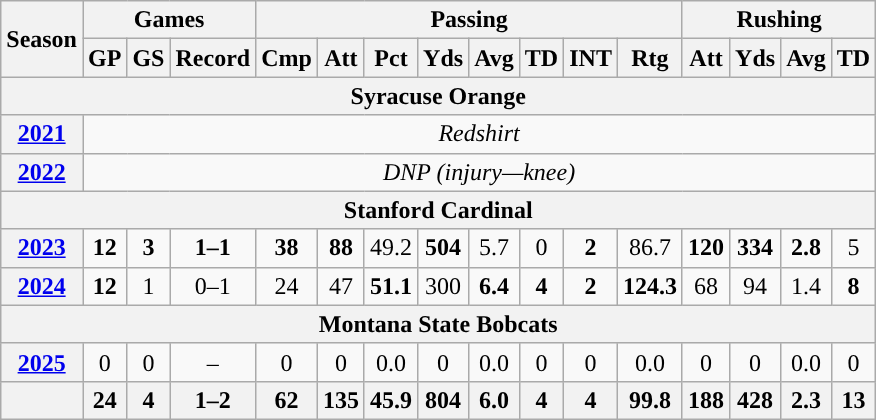<table class="wikitable" style="text-align:center;">
<tr>
<th rowspan="2">Season</th>
<th colspan="3">Games</th>
<th colspan="8">Passing</th>
<th colspan="4">Rushing</th>
</tr>
<tr>
<th>GP</th>
<th>GS</th>
<th>Record</th>
<th>Cmp</th>
<th>Att</th>
<th>Pct</th>
<th>Yds</th>
<th>Avg</th>
<th>TD</th>
<th>INT</th>
<th>Rtg</th>
<th>Att</th>
<th>Yds</th>
<th>Avg</th>
<th>TD</th>
</tr>
<tr>
<th colspan="16">Syracuse Orange</th>
</tr>
<tr>
<th><a href='#'>2021</a></th>
<td colspan="16"><em>Redshirt </em></td>
</tr>
<tr>
<th><a href='#'>2022</a></th>
<td colspan="16"><em>DNP (injury—knee)</em></td>
</tr>
<tr>
<th colspan="16">Stanford Cardinal</th>
</tr>
<tr>
<th><a href='#'>2023</a></th>
<td><strong>12</strong></td>
<td><strong>3</strong></td>
<td><strong>1–1</strong></td>
<td><strong>38</strong></td>
<td><strong>88</strong></td>
<td>49.2</td>
<td><strong>504</strong></td>
<td>5.7</td>
<td>0</td>
<td><strong>2</strong></td>
<td>86.7</td>
<td><strong>120</strong></td>
<td><strong>334</strong></td>
<td><strong>2.8</strong></td>
<td>5</td>
</tr>
<tr>
<th><a href='#'>2024</a></th>
<td><strong>12</strong></td>
<td>1</td>
<td>0–1</td>
<td>24</td>
<td>47</td>
<td><strong>51.1</strong></td>
<td>300</td>
<td><strong>6.4</strong></td>
<td><strong>4</strong></td>
<td><strong>2</strong></td>
<td><strong>124.3</strong></td>
<td>68</td>
<td>94</td>
<td>1.4</td>
<td><strong>8</strong></td>
</tr>
<tr>
<th colspan="16">Montana State Bobcats</th>
</tr>
<tr>
<th><a href='#'>2025</a></th>
<td>0</td>
<td>0</td>
<td>–</td>
<td>0</td>
<td>0</td>
<td>0.0</td>
<td>0</td>
<td>0.0</td>
<td>0</td>
<td>0</td>
<td>0.0</td>
<td>0</td>
<td>0</td>
<td>0.0</td>
<td>0</td>
</tr>
<tr>
<th></th>
<th>24</th>
<th>4</th>
<th>1–2</th>
<th>62</th>
<th>135</th>
<th>45.9</th>
<th>804</th>
<th>6.0</th>
<th>4</th>
<th>4</th>
<th>99.8</th>
<th>188</th>
<th>428</th>
<th>2.3</th>
<th>13</th>
</tr>
</table>
